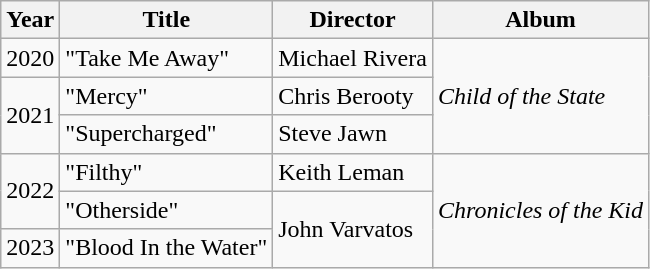<table class="wikitable">
<tr>
<th>Year</th>
<th>Title</th>
<th>Director</th>
<th>Album</th>
</tr>
<tr>
<td>2020</td>
<td>"Take Me Away"</td>
<td>Michael Rivera</td>
<td rowspan="3"><em>Child of the State</em></td>
</tr>
<tr>
<td rowspan="2">2021</td>
<td>"Mercy"</td>
<td>Chris Berooty</td>
</tr>
<tr>
<td>"Supercharged"</td>
<td>Steve Jawn</td>
</tr>
<tr>
<td rowspan="2">2022</td>
<td>"Filthy"</td>
<td>Keith Leman</td>
<td rowspan="3"><em>Chronicles of the Kid</em></td>
</tr>
<tr>
<td>"Otherside"</td>
<td rowspan="2">John Varvatos</td>
</tr>
<tr>
<td>2023</td>
<td>"Blood In the Water"</td>
</tr>
</table>
